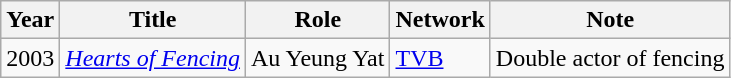<table class="wikitable plainrowheaders">
<tr>
<th scope="col">Year</th>
<th scope="col">Title</th>
<th scope="col">Role</th>
<th scope="col">Network</th>
<th scope="col">Note</th>
</tr>
<tr>
<td rowspan="1">2003</td>
<td><em><a href='#'>Hearts of Fencing</a></em></td>
<td>Au Yeung Yat</td>
<td rowspan="1"><a href='#'>TVB</a></td>
<td>Double actor of fencing</td>
</tr>
</table>
